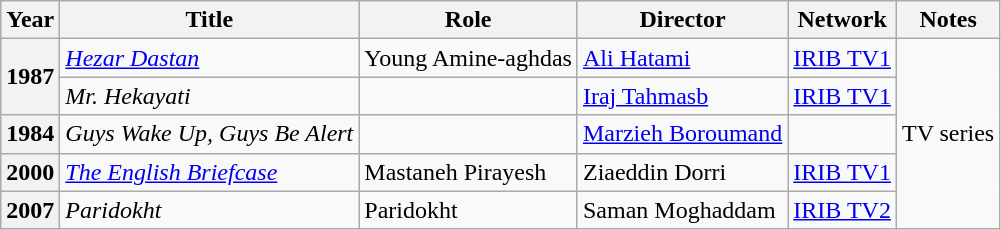<table class="wikitable plainrowheaders sortable"  style=font-size:100%>
<tr>
<th scope="col">Year</th>
<th scope="col">Title</th>
<th scope="col">Role</th>
<th scope="col">Director</th>
<th scope="col" class="unsortable">Network</th>
<th scope="col" class="unsortable">Notes</th>
</tr>
<tr>
<th scope=row rowspan="2">1987</th>
<td><em><a href='#'>Hezar Dastan</a></em></td>
<td>Young Amine-aghdas</td>
<td><a href='#'>Ali Hatami</a></td>
<td><a href='#'>IRIB TV1</a></td>
<td rowspan="5">TV series</td>
</tr>
<tr>
<td><em>Mr. Hekayati</em></td>
<td></td>
<td><a href='#'>Iraj Tahmasb</a></td>
<td><a href='#'>IRIB TV1</a></td>
</tr>
<tr>
<th scope=row>1984</th>
<td><em>Guys Wake Up, Guys Be Alert</em></td>
<td></td>
<td><a href='#'>Marzieh Boroumand</a></td>
<td></td>
</tr>
<tr>
<th scope=row>2000</th>
<td><em><a href='#'>The English Briefcase</a></em></td>
<td>Mastaneh Pirayesh</td>
<td>Ziaeddin Dorri</td>
<td><a href='#'>IRIB TV1</a></td>
</tr>
<tr>
<th scope=row>2007</th>
<td><em>Paridokht</em></td>
<td>Paridokht</td>
<td>Saman Moghaddam</td>
<td><a href='#'>IRIB TV2</a></td>
</tr>
</table>
